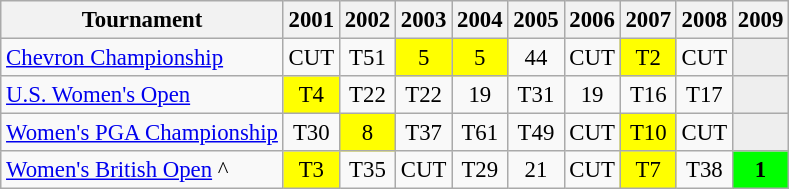<table class="wikitable" style="font-size:95%;text-align:center;">
<tr>
<th>Tournament</th>
<th>2001</th>
<th>2002</th>
<th>2003</th>
<th>2004</th>
<th>2005</th>
<th>2006</th>
<th>2007</th>
<th>2008</th>
<th>2009</th>
</tr>
<tr>
<td align=left><a href='#'>Chevron Championship</a></td>
<td>CUT</td>
<td>T51</td>
<td style="background:yellow;">5</td>
<td style="background:yellow;">5</td>
<td>44</td>
<td>CUT</td>
<td style="background:yellow;">T2</td>
<td>CUT</td>
<td style="background:#eeeeee;"></td>
</tr>
<tr>
<td align=left><a href='#'>U.S. Women's Open</a></td>
<td style="background:yellow;">T4</td>
<td>T22</td>
<td>T22</td>
<td>19</td>
<td>T31</td>
<td>19</td>
<td>T16</td>
<td>T17</td>
<td style="background:#eeeeee;"></td>
</tr>
<tr>
<td align=left><a href='#'>Women's PGA Championship</a></td>
<td>T30</td>
<td style="background:yellow;">8</td>
<td>T37</td>
<td>T61</td>
<td>T49</td>
<td>CUT</td>
<td style="background:yellow;">T10</td>
<td>CUT</td>
<td style="background:#eeeeee;"></td>
</tr>
<tr>
<td align=left><a href='#'>Women's British Open</a> ^</td>
<td style="background:yellow;">T3</td>
<td>T35</td>
<td>CUT</td>
<td>T29</td>
<td>21</td>
<td>CUT</td>
<td style="background:yellow;">T7</td>
<td>T38</td>
<td style="background:lime;"><strong>1</strong></td>
</tr>
</table>
